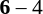<table - style=font-size:90%>
<tr>
<td align=right><strong></strong></td>
<td align=center><strong>6</strong> – 4</td>
<td></td>
</tr>
</table>
